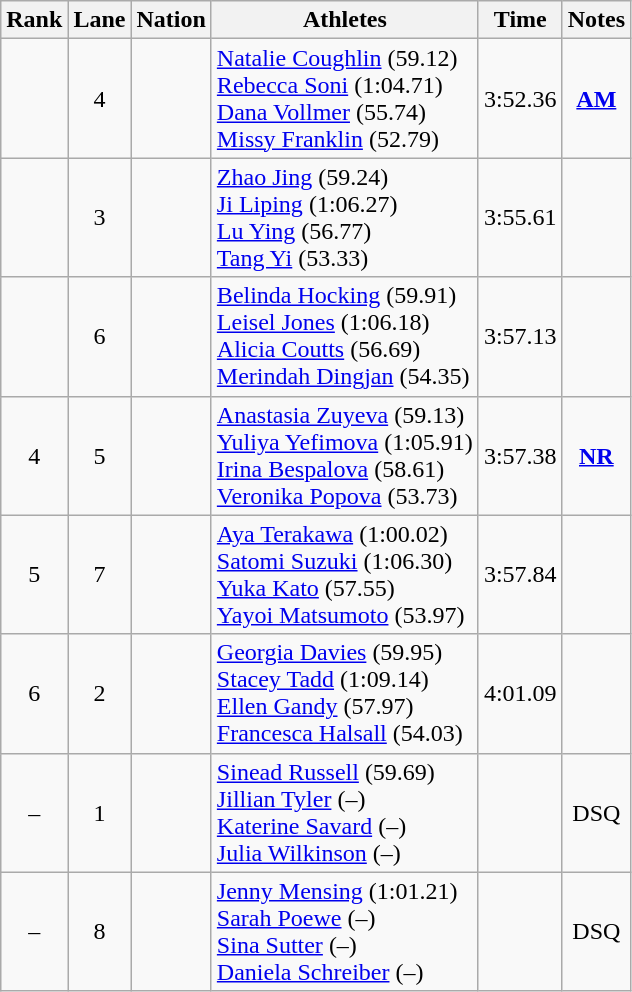<table class="wikitable sortable" style="text-align:center">
<tr>
<th>Rank</th>
<th>Lane</th>
<th>Nation</th>
<th>Athletes</th>
<th>Time</th>
<th>Notes</th>
</tr>
<tr>
<td></td>
<td>4</td>
<td align=left></td>
<td align=left><a href='#'>Natalie Coughlin</a> (59.12) <br><a href='#'>Rebecca Soni</a> (1:04.71) <br><a href='#'>Dana Vollmer</a> (55.74) <br><a href='#'>Missy Franklin</a> (52.79)</td>
<td>3:52.36</td>
<td><strong><a href='#'>AM</a></strong></td>
</tr>
<tr>
<td></td>
<td>3</td>
<td align=left></td>
<td align=left><a href='#'>Zhao Jing</a> (59.24) <br><a href='#'>Ji Liping</a> (1:06.27) <br><a href='#'>Lu Ying</a> (56.77) <br><a href='#'>Tang Yi</a> (53.33)</td>
<td>3:55.61</td>
<td></td>
</tr>
<tr>
<td></td>
<td>6</td>
<td align=left></td>
<td align=left><a href='#'>Belinda Hocking</a> (59.91)<br><a href='#'>Leisel Jones</a> (1:06.18) <br><a href='#'>Alicia Coutts</a> (56.69) <br><a href='#'>Merindah Dingjan</a> (54.35)</td>
<td>3:57.13</td>
<td></td>
</tr>
<tr>
<td>4</td>
<td>5</td>
<td align=left></td>
<td align=left><a href='#'>Anastasia Zuyeva</a> (59.13)<br><a href='#'>Yuliya Yefimova</a> (1:05.91)<br><a href='#'>Irina Bespalova</a> (58.61)<br><a href='#'>Veronika Popova</a> (53.73)</td>
<td>3:57.38</td>
<td><strong><a href='#'>NR</a></strong></td>
</tr>
<tr>
<td>5</td>
<td>7</td>
<td align=left></td>
<td align=left><a href='#'>Aya Terakawa</a> (1:00.02)<br><a href='#'>Satomi Suzuki</a> (1:06.30)<br><a href='#'>Yuka Kato</a> (57.55)<br><a href='#'>Yayoi Matsumoto</a> (53.97)</td>
<td>3:57.84</td>
<td></td>
</tr>
<tr>
<td>6</td>
<td>2</td>
<td align=left></td>
<td align=left><a href='#'>Georgia Davies</a> (59.95)<br><a href='#'>Stacey Tadd</a> (1:09.14)<br><a href='#'>Ellen Gandy</a> (57.97)<br><a href='#'>Francesca Halsall</a> (54.03)</td>
<td>4:01.09</td>
<td></td>
</tr>
<tr>
<td>–</td>
<td>1</td>
<td align=left></td>
<td align=left><a href='#'>Sinead Russell</a> (59.69)<br><a href='#'>Jillian Tyler</a> (–)<br><a href='#'>Katerine Savard</a> (–)<br><a href='#'>Julia Wilkinson</a> (–)</td>
<td></td>
<td>DSQ</td>
</tr>
<tr>
<td>–</td>
<td>8</td>
<td align=left></td>
<td align=left><a href='#'>Jenny Mensing</a> (1:01.21)<br><a href='#'>Sarah Poewe</a> (–)<br><a href='#'>Sina Sutter</a> (–)<br><a href='#'>Daniela Schreiber</a> (–)</td>
<td></td>
<td>DSQ</td>
</tr>
</table>
